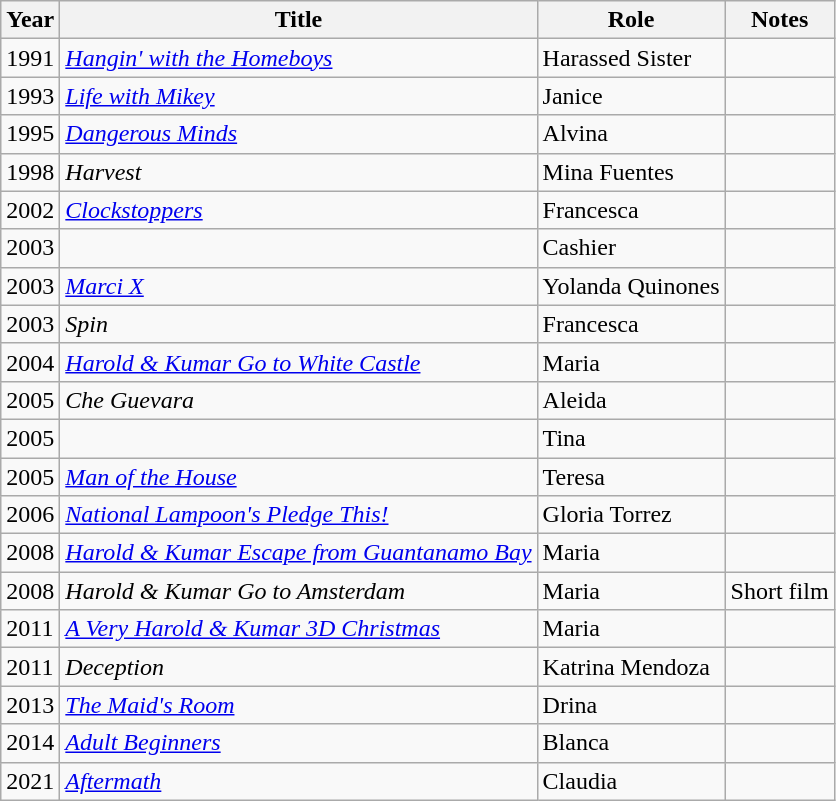<table class="wikitable sortable">
<tr>
<th>Year</th>
<th>Title</th>
<th>Role</th>
<th class="unsortable">Notes</th>
</tr>
<tr>
<td>1991</td>
<td><em><a href='#'>Hangin' with the Homeboys</a></em></td>
<td>Harassed Sister</td>
<td></td>
</tr>
<tr>
<td>1993</td>
<td><em><a href='#'>Life with Mikey</a></em></td>
<td>Janice</td>
<td></td>
</tr>
<tr>
<td>1995</td>
<td><em><a href='#'>Dangerous Minds</a></em></td>
<td>Alvina</td>
<td></td>
</tr>
<tr>
<td>1998</td>
<td><em>Harvest</em></td>
<td>Mina Fuentes</td>
<td></td>
</tr>
<tr>
<td>2002</td>
<td><em><a href='#'>Clockstoppers</a></em></td>
<td>Francesca</td>
<td></td>
</tr>
<tr>
<td>2003</td>
<td><em></em></td>
<td>Cashier</td>
<td></td>
</tr>
<tr>
<td>2003</td>
<td><em><a href='#'>Marci X</a></em></td>
<td>Yolanda Quinones</td>
<td></td>
</tr>
<tr>
<td>2003</td>
<td><em>Spin</em></td>
<td>Francesca</td>
<td></td>
</tr>
<tr>
<td>2004</td>
<td><em><a href='#'>Harold & Kumar Go to White Castle</a></em></td>
<td>Maria</td>
<td></td>
</tr>
<tr>
<td>2005</td>
<td><em>Che Guevara</em></td>
<td>Aleida</td>
<td></td>
</tr>
<tr>
<td>2005</td>
<td><em></em></td>
<td>Tina</td>
<td></td>
</tr>
<tr>
<td>2005</td>
<td><em><a href='#'>Man of the House</a></em></td>
<td>Teresa</td>
<td></td>
</tr>
<tr>
<td>2006</td>
<td><em><a href='#'>National Lampoon's Pledge This!</a></em></td>
<td>Gloria Torrez</td>
<td></td>
</tr>
<tr>
<td>2008</td>
<td><em><a href='#'>Harold & Kumar Escape from Guantanamo Bay</a></em></td>
<td>Maria</td>
<td></td>
</tr>
<tr>
<td>2008</td>
<td><em>Harold & Kumar Go to Amsterdam</em></td>
<td>Maria</td>
<td>Short film</td>
</tr>
<tr>
<td>2011</td>
<td><em><a href='#'>A Very Harold & Kumar 3D Christmas</a></em></td>
<td>Maria</td>
<td></td>
</tr>
<tr>
<td>2011</td>
<td><em>Deception</em></td>
<td>Katrina Mendoza</td>
<td></td>
</tr>
<tr>
<td>2013</td>
<td><em><a href='#'>The Maid's Room</a></em></td>
<td>Drina</td>
<td></td>
</tr>
<tr>
<td>2014</td>
<td><em><a href='#'>Adult Beginners</a></em></td>
<td>Blanca</td>
<td></td>
</tr>
<tr>
<td>2021</td>
<td><em><a href='#'>Aftermath</a></em></td>
<td>Claudia</td>
<td></td>
</tr>
</table>
